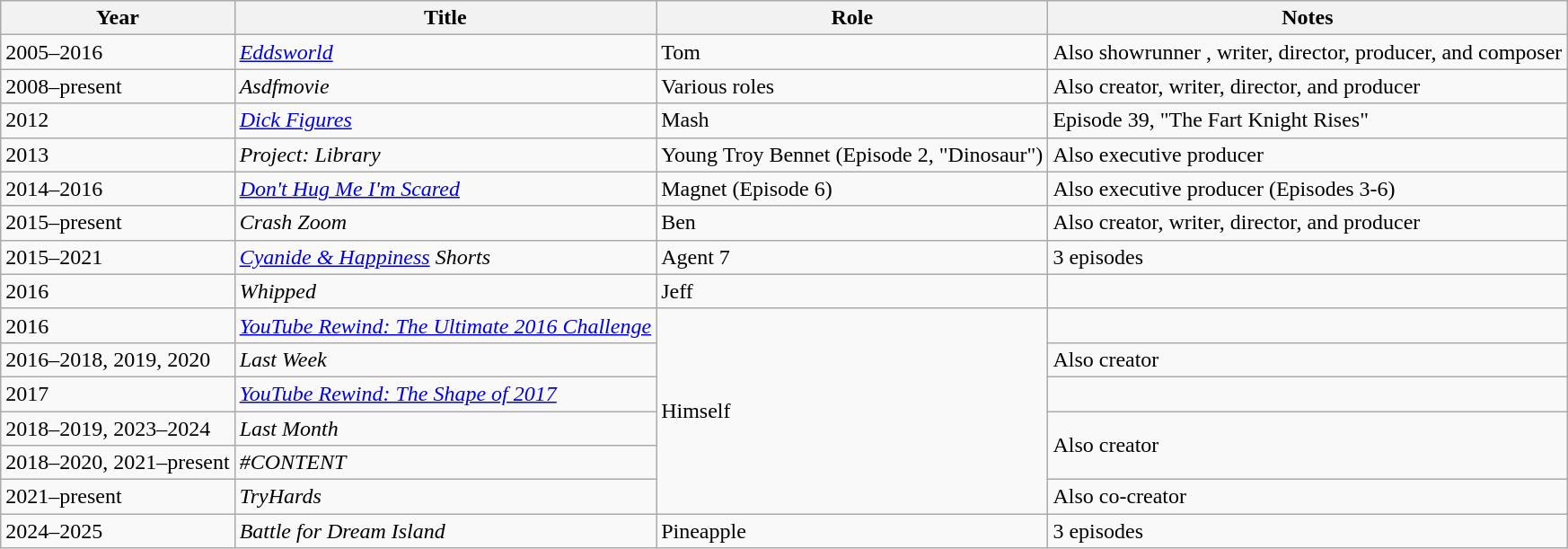<table class="wikitable">
<tr>
<th>Year</th>
<th>Title</th>
<th>Role</th>
<th>Notes</th>
</tr>
<tr>
<td>2005–2016</td>
<td><em><a href='#'>Eddsworld</a></em></td>
<td>Tom</td>
<td>Also showrunner , writer, director, producer, and composer</td>
</tr>
<tr>
<td>2008–present</td>
<td><em>Asdfmovie</em></td>
<td>Various roles</td>
<td>Also creator, writer, director, and producer</td>
</tr>
<tr>
<td>2012</td>
<td><em><a href='#'>Dick Figures</a></em></td>
<td>Mash</td>
<td>Episode 39, "The Fart Knight Rises"</td>
</tr>
<tr>
<td>2013</td>
<td><em>Project: Library</em></td>
<td>Young Troy Bennet (Episode 2, "Dinosaur")</td>
<td>Also executive producer</td>
</tr>
<tr>
<td>2014–2016</td>
<td><em><a href='#'>Don't Hug Me I'm Scared</a></em></td>
<td>Magnet (Episode 6)</td>
<td>Also executive producer (Episodes 3-6)</td>
</tr>
<tr>
<td>2015–present</td>
<td><em>Crash Zoom</em></td>
<td>Ben</td>
<td>Also creator, writer, director, and producer</td>
</tr>
<tr>
<td>2015–2021</td>
<td><em><a href='#'>Cyanide & Happiness</a> Shorts</em></td>
<td>Agent 7</td>
<td>3 episodes</td>
</tr>
<tr>
<td>2016</td>
<td><em>Whipped</em></td>
<td>Jeff</td>
<td></td>
</tr>
<tr>
<td>2016</td>
<td><em><a href='#'>YouTube Rewind: The Ultimate 2016 Challenge</a></em></td>
<td rowspan="6">Himself</td>
<td></td>
</tr>
<tr>
<td>2016–2018, 2019, 2020</td>
<td><em>Last Week</em></td>
<td>Also creator</td>
</tr>
<tr>
<td>2017</td>
<td><em><a href='#'>YouTube Rewind: The Shape of 2017</a></em></td>
<td></td>
</tr>
<tr>
<td>2018–2019, 2023–2024</td>
<td><em>Last Month</em></td>
<td rowspan="2">Also creator</td>
</tr>
<tr>
<td>2018–2020, 2021–present</td>
<td><em>#CONTENT</em></td>
</tr>
<tr>
<td>2021–present</td>
<td><em>TryHards</em></td>
<td>Also co-creator</td>
</tr>
<tr>
<td>2024–2025</td>
<td><em>Battle for Dream Island</em></td>
<td>Pineapple</td>
<td>3 episodes</td>
</tr>
</table>
